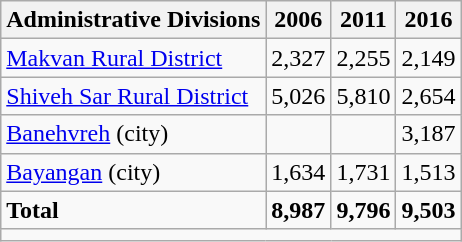<table class="wikitable">
<tr>
<th>Administrative Divisions</th>
<th>2006</th>
<th>2011</th>
<th>2016</th>
</tr>
<tr>
<td><a href='#'>Makvan Rural District</a></td>
<td style="text-align: right;">2,327</td>
<td style="text-align: right;">2,255</td>
<td style="text-align: right;">2,149</td>
</tr>
<tr>
<td><a href='#'>Shiveh Sar Rural District</a></td>
<td style="text-align: right;">5,026</td>
<td style="text-align: right;">5,810</td>
<td style="text-align: right;">2,654</td>
</tr>
<tr>
<td><a href='#'>Banehvreh</a> (city)</td>
<td style="text-align: right;"></td>
<td style="text-align: right;"></td>
<td style="text-align: right;">3,187</td>
</tr>
<tr>
<td><a href='#'>Bayangan</a> (city)</td>
<td style="text-align: right;">1,634</td>
<td style="text-align: right;">1,731</td>
<td style="text-align: right;">1,513</td>
</tr>
<tr>
<td><strong>Total</strong></td>
<td style="text-align: right;"><strong>8,987</strong></td>
<td style="text-align: right;"><strong>9,796</strong></td>
<td style="text-align: right;"><strong>9,503</strong></td>
</tr>
<tr>
<td colspan=4></td>
</tr>
</table>
